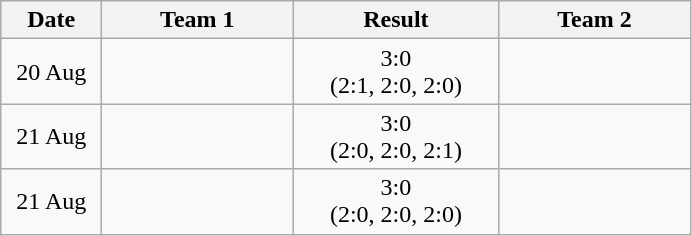<table class="wikitable" style="text-align:center">
<tr>
<th width=60>Date</th>
<th width=120>Team 1</th>
<th width=130>Result</th>
<th width=120>Team 2</th>
</tr>
<tr>
<td>20 Aug</td>
<td style="text-align:right;"></td>
<td>3:0 <br>(2:1, 2:0, 2:0)</td>
<td style="text-align:left;"></td>
</tr>
<tr>
<td>21 Aug</td>
<td style="text-align:right;"></td>
<td>3:0 <br>(2:0, 2:0, 2:1)</td>
<td style="text-align:left;"></td>
</tr>
<tr>
<td>21 Aug</td>
<td style="text-align:right;"></td>
<td>3:0 <br>(2:0, 2:0, 2:0)</td>
<td style="text-align:left;"></td>
</tr>
</table>
